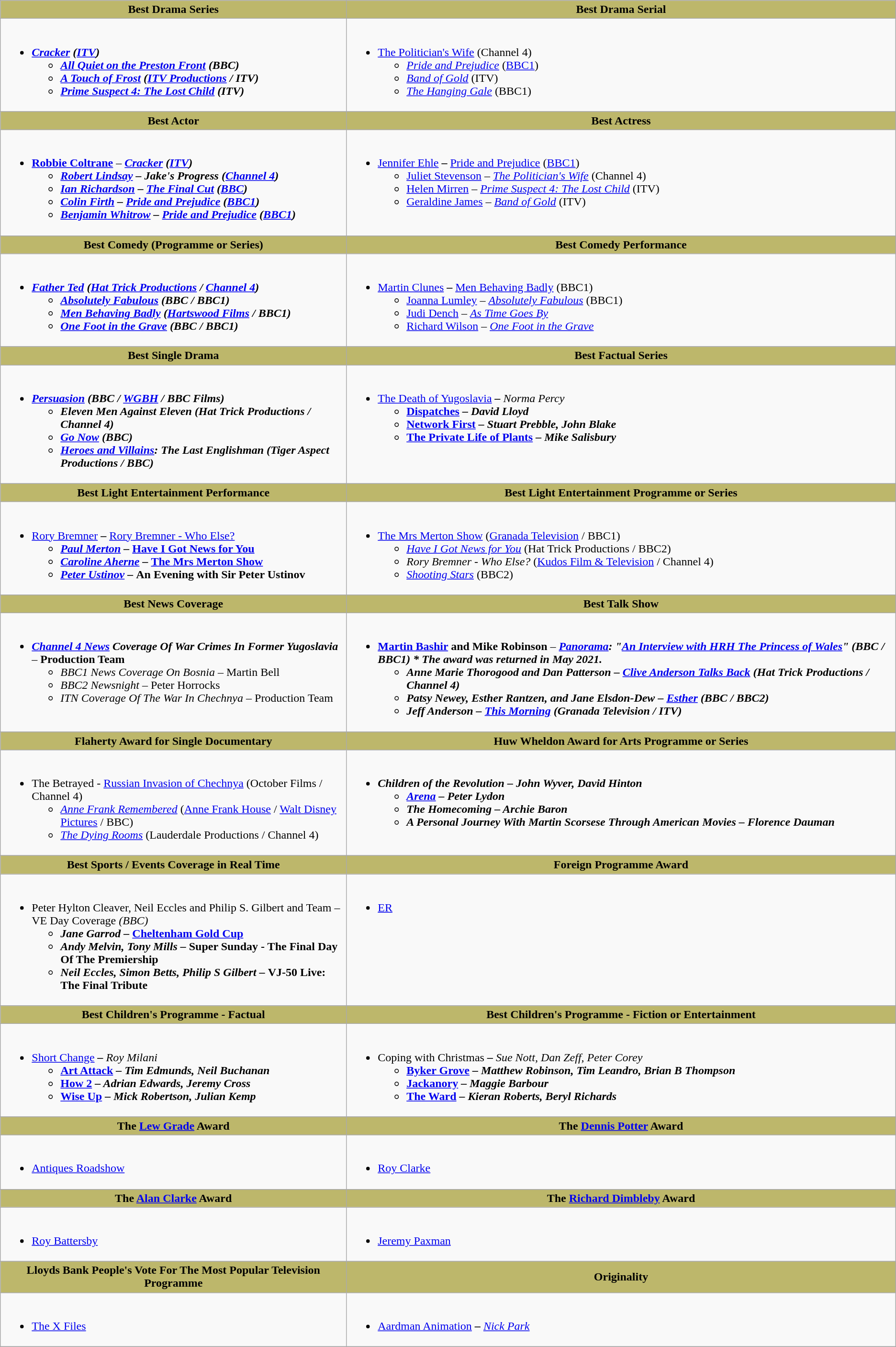<table class=wikitable>
<tr>
<th style="background:#BDB76B;">Best Drama Series</th>
<th style="background:#BDB76B;">Best Drama Serial</th>
</tr>
<tr>
<td valign="top"><br><ul><li><strong><em><a href='#'>Cracker</a><em> (<a href='#'>ITV</a>)<strong><ul><li></em><a href='#'>All Quiet on the Preston Front</a><em> (BBC)</li><li></em><a href='#'>A Touch of Frost</a><em> (<a href='#'>ITV Productions</a> / ITV)</li><li></em><a href='#'>Prime Suspect 4: The Lost Child</a><em> (ITV)</li></ul></li></ul></td>
<td valign="top"><br><ul><li></em></strong><a href='#'>The Politician's Wife</a></em> (Channel 4)</strong><ul><li><em><a href='#'>Pride and Prejudice</a></em> (<a href='#'>BBC1</a>)</li><li><em><a href='#'>Band of Gold</a></em> (ITV)</li><li><em><a href='#'>The Hanging Gale</a></em> (BBC1)</li></ul></li></ul></td>
</tr>
<tr>
</tr>
<tr>
<th style="background:#BDB76B;">Best Actor</th>
<th style="background:#BDB76B;">Best Actress</th>
</tr>
<tr>
<td valign="top"><br><ul><li><strong><a href='#'>Robbie Coltrane</a></strong> –  <strong><em><a href='#'>Cracker</a><em> (<a href='#'>ITV</a>)<strong><ul><li><a href='#'>Robert Lindsay</a> – </em>Jake's Progress<em> (<a href='#'>Channel 4</a>)</li><li><a href='#'>Ian Richardson</a> – </em><a href='#'>The Final Cut</a><em> (<a href='#'>BBC</a>)</li><li><a href='#'>Colin Firth</a> – </em><a href='#'>Pride and Prejudice</a><em> (<a href='#'>BBC1</a>)</li><li><a href='#'>Benjamin Whitrow</a> – </em><a href='#'>Pride and Prejudice</a><em> (<a href='#'>BBC1</a>)</li></ul></li></ul></td>
<td valign="top"><br><ul><li></strong><a href='#'>Jennifer Ehle</a><strong> – </em></strong><a href='#'>Pride and Prejudice</a></em> (<a href='#'>BBC1</a>)</strong><ul><li><a href='#'>Juliet Stevenson</a> – <em><a href='#'>The Politician's Wife</a></em> (Channel 4)</li><li><a href='#'>Helen Mirren</a> – <em><a href='#'>Prime Suspect 4: The Lost Child</a></em> (ITV)</li><li><a href='#'>Geraldine James</a> – <em><a href='#'>Band of Gold</a></em> (ITV)</li></ul></li></ul></td>
</tr>
<tr>
</tr>
<tr>
<th style="background:#BDB76B;">Best Comedy (Programme or Series)</th>
<th style="background:#BDB76B;">Best Comedy Performance</th>
</tr>
<tr>
<td valign="top"><br><ul><li><strong><em><a href='#'>Father Ted</a><em> (<a href='#'>Hat Trick Productions</a> / <a href='#'>Channel 4</a>)<strong><ul><li></em><a href='#'>Absolutely Fabulous</a><em> (BBC / BBC1)</li><li></em><a href='#'>Men Behaving Badly</a><em> (<a href='#'>Hartswood Films</a> / BBC1)</li><li></em><a href='#'>One Foot in the Grave</a><em> (BBC / BBC1)</li></ul></li></ul></td>
<td valign="top"><br><ul><li></strong><a href='#'>Martin Clunes</a><strong> – </em></strong><a href='#'>Men Behaving Badly</a></em> (BBC1)</strong><ul><li><a href='#'>Joanna Lumley</a> – <em><a href='#'>Absolutely Fabulous</a></em> (BBC1)</li><li><a href='#'>Judi Dench</a> – <em><a href='#'>As Time Goes By</a></em></li><li><a href='#'>Richard Wilson</a> – <em><a href='#'>One Foot in the Grave</a></em></li></ul></li></ul></td>
</tr>
<tr>
</tr>
<tr>
<th style="background:#BDB76B;">Best Single Drama</th>
<th style="background:#BDB76B;">Best Factual Series</th>
</tr>
<tr>
<td valign="top"><br><ul><li><strong><em><a href='#'>Persuasion</a><em> (BBC / <a href='#'>WGBH</a> / BBC Films)<strong><ul><li></em>Eleven Men Against Eleven<em> (Hat Trick Productions / Channel 4)</li><li></em><a href='#'>Go Now</a><em> (BBC)</li><li></em><a href='#'>Heroes and Villains</a>: The Last Englishman<em> (Tiger Aspect Productions / BBC)</li></ul></li></ul></td>
<td valign="top"><br><ul><li></em></strong><a href='#'>The Death of Yugoslavia</a><strong><em> – </strong>Norma Percy<strong><ul><li></em><a href='#'>Dispatches</a><em> – David Lloyd</li><li></em><a href='#'>Network First</a><em> – Stuart Prebble, John Blake</li><li></em><a href='#'>The Private Life of Plants</a><em> – Mike Salisbury</li></ul></li></ul></td>
</tr>
<tr>
</tr>
<tr>
<th style="background:#BDB76B;">Best Light Entertainment Performance</th>
<th style="background:#BDB76B;">Best Light Entertainment Programme or Series</th>
</tr>
<tr>
<td valign="top"><br><ul><li></strong><a href='#'>Rory Bremner</a><strong> – </em></strong><a href='#'>Rory Bremner - Who Else?</a><strong><em><ul><li><a href='#'>Paul Merton</a> – </em><a href='#'>Have I Got News for You</a><em></li><li><a href='#'>Caroline Aherne</a> – </em><a href='#'>The Mrs Merton Show</a><em></li><li><a href='#'>Peter Ustinov</a> – </em>An Evening with Sir Peter Ustinov<em></li></ul></li></ul></td>
<td valign="top"><br><ul><li></em></strong><a href='#'>The Mrs Merton Show</a></em> (<a href='#'>Granada Television</a> / BBC1)</strong><ul><li><em><a href='#'>Have I Got News for You</a></em> (Hat Trick Productions / BBC2)</li><li><em>Rory Bremner - Who Else?</em> (<a href='#'>Kudos Film & Television</a> / Channel 4)</li><li><em><a href='#'>Shooting Stars</a></em> (BBC2)</li></ul></li></ul></td>
</tr>
<tr>
</tr>
<tr>
<th style="background:#BDB76B;">Best News Coverage</th>
<th style="background:#BDB76B;">Best Talk Show</th>
</tr>
<tr>
<td valign="top"><br><ul><li><strong><em><a href='#'>Channel 4 News</a> Coverage Of War Crimes In Former Yugoslavia</em></strong> – <strong>Production Team</strong><ul><li><em>BBC1 News Coverage On Bosnia</em> – Martin Bell</li><li><em>BBC2 Newsnight</em> – Peter Horrocks</li><li><em>ITN Coverage Of The War In Chechnya</em> – Production Team</li></ul></li></ul></td>
<td valign="top"><br><ul><li><strong><a href='#'>Martin Bashir</a> and Mike Robinson</strong> – <strong><em><a href='#'>Panorama</a><em>: "<a href='#'>An Interview with HRH The Princess of Wales</a>" (BBC / BBC1)<strong> * The award was returned in May 2021.<ul><li>Anne Marie Thorogood and Dan Patterson – </em><a href='#'>Clive Anderson Talks Back</a><em> (Hat Trick Productions / Channel 4)</li><li>Patsy Newey, Esther Rantzen, and Jane Elsdon-Dew – </em><a href='#'>Esther</a><em> (BBC / BBC2)</li><li>Jeff Anderson – </em><a href='#'>This Morning</a><em> (Granada Television / ITV)</li></ul></li></ul></td>
</tr>
<tr>
</tr>
<tr>
<th style="background:#BDB76B;">Flaherty Award for Single Documentary</th>
<th style="background:#BDB76B;">Huw Wheldon Award for Arts Programme or Series</th>
</tr>
<tr>
<td valign="top"><br><ul><li></em></strong>The Betrayed - <a href='#'>Russian Invasion of Chechnya</a></em> (October Films / Channel 4)</strong><ul><li><em><a href='#'>Anne Frank Remembered</a></em> (<a href='#'>Anne Frank House</a> / <a href='#'>Walt Disney Pictures</a> / BBC)</li><li><em><a href='#'>The Dying Rooms</a></em> (Lauderdale Productions / Channel 4)</li></ul></li></ul></td>
<td valign="top"><br><ul><li><strong><em>Children of the Revolution<em> – John Wyver, David Hinton<strong><ul><li></em><a href='#'>Arena</a><em> – Peter Lydon</li><li></em>The Homecoming<em> – Archie Baron</li><li></em>A Personal Journey With Martin Scorsese Through American Movies<em> – Florence Dauman</li></ul></li></ul></td>
</tr>
<tr>
</tr>
<tr>
<th style="background:#BDB76B;">Best Sports / Events Coverage in Real Time</th>
<th style="background:#BDB76B;">Foreign Programme Award</th>
</tr>
<tr>
<td valign="top"><br><ul><li></strong>Peter Hylton Cleaver, Neil Eccles and Philip S. Gilbert and Team – </em>VE Day Coverage<em> (BBC)<strong><ul><li>Jane Garrod – </em><a href='#'>Cheltenham Gold Cup</a><em></li><li>Andy Melvin, Tony Mills – </em>Super Sunday - The Final Day Of The Premiership<em></li><li>Neil Eccles, Simon Betts, Philip S Gilbert – </em>VJ-50 Live: The Final Tribute<em></li></ul></li></ul></td>
<td valign="top"><br><ul><li></em></strong><a href='#'>ER</a><strong><em></li></ul></td>
</tr>
<tr>
</tr>
<tr>
<th style="background:#BDB76B;">Best Children's Programme - Factual</th>
<th style="background:#BDB76B;">Best Children's Programme - Fiction or Entertainment</th>
</tr>
<tr>
<td valign="top"><br><ul><li></em></strong><a href='#'>Short Change</a><strong><em> – </strong>Roy Milani<strong><ul><li></em><a href='#'>Art Attack</a><em> – Tim Edmunds, Neil Buchanan</li><li></em><a href='#'>How 2</a><em> – Adrian Edwards, Jeremy Cross</li><li></em><a href='#'>Wise Up</a><em> – Mick Robertson, Julian Kemp</li></ul></li></ul></td>
<td valign="top"><br><ul><li></em></strong>Coping with Christmas<strong><em> – </strong>Sue Nott, Dan Zeff, Peter Corey<strong><ul><li></em><a href='#'>Byker Grove</a><em> – Matthew Robinson, Tim Leandro, Brian B Thompson</li><li></em><a href='#'>Jackanory</a><em> – Maggie Barbour</li><li></em><a href='#'>The Ward</a><em> – Kieran Roberts, Beryl Richards</li></ul></li></ul></td>
</tr>
<tr>
</tr>
<tr>
<th style="background:#BDB76B;">The <a href='#'>Lew Grade</a> Award</th>
<th style="background:#BDB76B;">The <a href='#'>Dennis Potter</a> Award</th>
</tr>
<tr>
<td valign="top"><br><ul><li></em></strong><a href='#'>Antiques Roadshow</a><strong><em></li></ul></td>
<td valign="top"><br><ul><li></strong><a href='#'>Roy Clarke</a><strong></li></ul></td>
</tr>
<tr>
</tr>
<tr>
<th style="background:#BDB76B;">The <a href='#'>Alan Clarke</a> Award</th>
<th style="background:#BDB76B;">The <a href='#'>Richard Dimbleby</a> Award</th>
</tr>
<tr>
<td valign="top"><br><ul><li></strong><a href='#'>Roy Battersby</a><strong></li></ul></td>
<td valign="top"><br><ul><li></strong><a href='#'>Jeremy Paxman</a><strong></li></ul></td>
</tr>
<tr>
</tr>
<tr>
<th style="background:#BDB76B;">Lloyds Bank People's Vote For The Most Popular Television Programme</th>
<th style="background:#BDB76B;">Originality</th>
</tr>
<tr>
<td valign="top"><br><ul><li></em></strong><a href='#'>The X Files</a><strong><em></li></ul></td>
<td valign="top"><br><ul><li></em></strong><a href='#'>Aardman Animation</a><strong><em> – </strong><a href='#'>Nick Park</a><strong></li></ul></td>
</tr>
<tr>
</tr>
<tr>
</tr>
</table>
